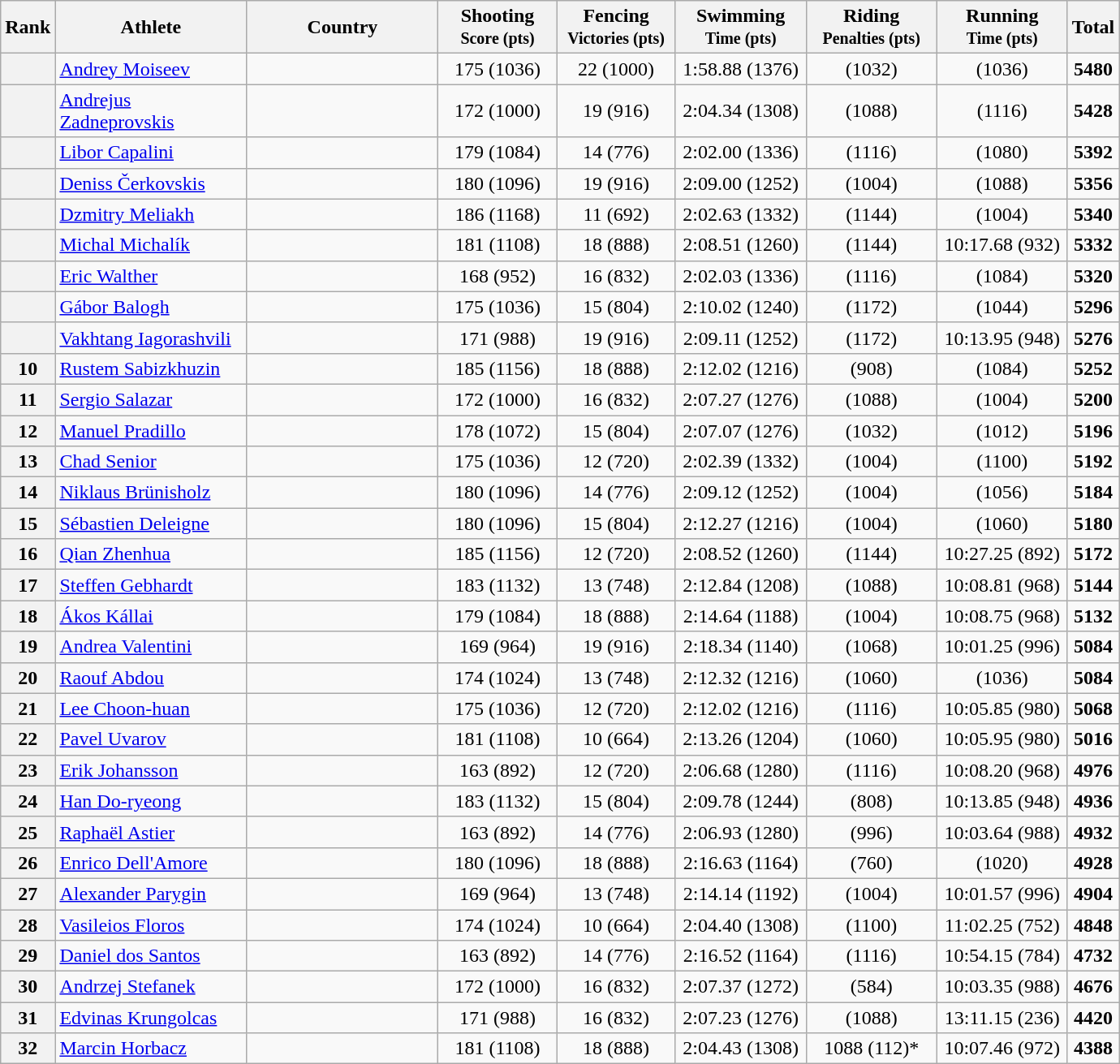<table class="wikitable sortable" style="text-align:center">
<tr>
<th width=30>Rank</th>
<th width=150>Athlete</th>
<th width=150>Country</th>
<th width=90>Shooting <br><small>Score (pts)</small></th>
<th width=90>Fencing <br><small>Victories (pts)</small></th>
<th width=100>Swimming <br><small>Time (pts)</small></th>
<th width=100>Riding <br><small>Penalties (pts)</small></th>
<th width=100>Running <br><small>Time (pts)</small></th>
<th>Total</th>
</tr>
<tr>
<th></th>
<td align=left><a href='#'>Andrey Moiseev</a></td>
<td align=left></td>
<td>175 (1036)</td>
<td>22 (1000)</td>
<td>1:58.88 (1376)</td>
<td> (1032)</td>
<td> (1036)</td>
<td><strong>5480</strong></td>
</tr>
<tr>
<th></th>
<td align=left><a href='#'>Andrejus Zadneprovskis</a></td>
<td align=left></td>
<td>172 (1000)</td>
<td>19 (916)</td>
<td>2:04.34 (1308)</td>
<td> (1088)</td>
<td> (1116)</td>
<td><strong>5428</strong></td>
</tr>
<tr>
<th></th>
<td align=left><a href='#'>Libor Capalini</a></td>
<td align=left></td>
<td>179 (1084)</td>
<td>14 (776)</td>
<td>2:02.00 (1336)</td>
<td> (1116)</td>
<td> (1080)</td>
<td><strong>5392</strong></td>
</tr>
<tr>
<th></th>
<td align=left><a href='#'>Deniss Čerkovskis</a></td>
<td align=left></td>
<td>180 (1096)</td>
<td>19 (916)</td>
<td>2:09.00 (1252)</td>
<td> (1004)</td>
<td> (1088)</td>
<td><strong>5356</strong></td>
</tr>
<tr>
<th></th>
<td align=left><a href='#'>Dzmitry Meliakh</a></td>
<td align=left></td>
<td>186 (1168)</td>
<td>11 (692)</td>
<td>2:02.63 (1332)</td>
<td> (1144)</td>
<td> (1004)</td>
<td><strong>5340</strong></td>
</tr>
<tr>
<th></th>
<td align=left><a href='#'>Michal Michalík</a></td>
<td align=left></td>
<td>181 (1108)</td>
<td>18 (888)</td>
<td>2:08.51 (1260)</td>
<td> (1144)</td>
<td>10:17.68 (932)</td>
<td><strong>5332</strong></td>
</tr>
<tr>
<th></th>
<td align=left><a href='#'>Eric Walther</a></td>
<td align=left></td>
<td>168 (952)</td>
<td>16 (832)</td>
<td>2:02.03 (1336)</td>
<td> (1116)</td>
<td> (1084)</td>
<td><strong>5320</strong></td>
</tr>
<tr>
<th></th>
<td align=left><a href='#'>Gábor Balogh</a></td>
<td align=left></td>
<td>175 (1036)</td>
<td>15 (804)</td>
<td>2:10.02 (1240)</td>
<td> (1172)</td>
<td> (1044)</td>
<td><strong>5296</strong></td>
</tr>
<tr>
<th></th>
<td align=left><a href='#'>Vakhtang Iagorashvili</a></td>
<td align=left></td>
<td>171 (988)</td>
<td>19 (916)</td>
<td>2:09.11 (1252)</td>
<td> (1172)</td>
<td>10:13.95 (948)</td>
<td><strong>5276</strong></td>
</tr>
<tr>
<th>10</th>
<td align=left><a href='#'>Rustem Sabizkhuzin</a></td>
<td align=left></td>
<td>185 (1156)</td>
<td>18 (888)</td>
<td>2:12.02 (1216)</td>
<td> (908)</td>
<td> (1084)</td>
<td><strong>5252</strong></td>
</tr>
<tr>
<th>11</th>
<td align=left><a href='#'>Sergio Salazar</a></td>
<td align=left></td>
<td>172 (1000)</td>
<td>16 (832)</td>
<td>2:07.27 (1276)</td>
<td> (1088)</td>
<td> (1004)</td>
<td><strong>5200</strong></td>
</tr>
<tr>
<th>12</th>
<td align=left><a href='#'>Manuel Pradillo</a></td>
<td align=left></td>
<td>178 (1072)</td>
<td>15 (804)</td>
<td>2:07.07 (1276)</td>
<td> (1032)</td>
<td> (1012)</td>
<td><strong>5196</strong></td>
</tr>
<tr>
<th>13</th>
<td align=left><a href='#'>Chad Senior</a></td>
<td align=left></td>
<td>175 (1036)</td>
<td>12 (720)</td>
<td>2:02.39 (1332)</td>
<td> (1004)</td>
<td> (1100)</td>
<td><strong>5192</strong></td>
</tr>
<tr>
<th>14</th>
<td align=left><a href='#'>Niklaus Brünisholz</a></td>
<td align=left></td>
<td>180 (1096)</td>
<td>14 (776)</td>
<td>2:09.12 (1252)</td>
<td> (1004)</td>
<td> (1056)</td>
<td><strong>5184</strong></td>
</tr>
<tr>
<th>15</th>
<td align=left><a href='#'>Sébastien Deleigne</a></td>
<td align=left></td>
<td>180 (1096)</td>
<td>15 (804)</td>
<td>2:12.27 (1216)</td>
<td> (1004)</td>
<td> (1060)</td>
<td><strong>5180</strong></td>
</tr>
<tr>
<th>16</th>
<td align=left><a href='#'>Qian Zhenhua</a></td>
<td align=left></td>
<td>185 (1156)</td>
<td>12 (720)</td>
<td>2:08.52 (1260)</td>
<td> (1144)</td>
<td>10:27.25 (892)</td>
<td><strong>5172</strong></td>
</tr>
<tr>
<th>17</th>
<td align=left><a href='#'>Steffen Gebhardt</a></td>
<td align=left></td>
<td>183 (1132)</td>
<td>13 (748)</td>
<td>2:12.84 (1208)</td>
<td> (1088)</td>
<td>10:08.81 (968)</td>
<td><strong>5144</strong></td>
</tr>
<tr>
<th>18</th>
<td align=left><a href='#'>Ákos Kállai</a></td>
<td align=left></td>
<td>179 (1084)</td>
<td>18 (888)</td>
<td>2:14.64 (1188)</td>
<td> (1004)</td>
<td>10:08.75 (968)</td>
<td><strong>5132</strong></td>
</tr>
<tr>
<th>19</th>
<td align=left><a href='#'>Andrea Valentini</a></td>
<td align=left></td>
<td>169 (964)</td>
<td>19 (916)</td>
<td>2:18.34 (1140)</td>
<td> (1068)</td>
<td>10:01.25 (996)</td>
<td><strong>5084</strong></td>
</tr>
<tr>
<th>20</th>
<td align=left><a href='#'>Raouf Abdou</a></td>
<td align=left></td>
<td>174 (1024)</td>
<td>13 (748)</td>
<td>2:12.32 (1216)</td>
<td> (1060)</td>
<td> (1036)</td>
<td><strong>5084</strong></td>
</tr>
<tr>
<th>21</th>
<td align=left><a href='#'>Lee Choon-huan</a></td>
<td align=left></td>
<td>175 (1036)</td>
<td>12 (720)</td>
<td>2:12.02 (1216)</td>
<td> (1116)</td>
<td>10:05.85 (980)</td>
<td><strong>5068</strong></td>
</tr>
<tr>
<th>22</th>
<td align=left><a href='#'>Pavel Uvarov</a></td>
<td align=left></td>
<td>181 (1108)</td>
<td>10 (664)</td>
<td>2:13.26 (1204)</td>
<td> (1060)</td>
<td>10:05.95 (980)</td>
<td><strong>5016</strong></td>
</tr>
<tr>
<th>23</th>
<td align=left><a href='#'>Erik Johansson</a></td>
<td align=left></td>
<td>163 (892)</td>
<td>12 (720)</td>
<td>2:06.68 (1280)</td>
<td> (1116)</td>
<td>10:08.20 (968)</td>
<td><strong>4976</strong></td>
</tr>
<tr>
<th>24</th>
<td align=left><a href='#'>Han Do-ryeong</a></td>
<td align=left></td>
<td>183 (1132)</td>
<td>15 (804)</td>
<td>2:09.78 (1244)</td>
<td> (808)</td>
<td>10:13.85 (948)</td>
<td><strong>4936</strong></td>
</tr>
<tr>
<th>25</th>
<td align=left><a href='#'>Raphaël Astier</a></td>
<td align=left></td>
<td>163 (892)</td>
<td>14 (776)</td>
<td>2:06.93 (1280)</td>
<td> (996)</td>
<td>10:03.64 (988)</td>
<td><strong>4932</strong></td>
</tr>
<tr>
<th>26</th>
<td align=left><a href='#'>Enrico Dell'Amore</a></td>
<td align=left></td>
<td>180 (1096)</td>
<td>18 (888)</td>
<td>2:16.63 (1164)</td>
<td> (760)</td>
<td> (1020)</td>
<td><strong>4928</strong></td>
</tr>
<tr>
<th>27</th>
<td align=left><a href='#'>Alexander Parygin</a></td>
<td align=left></td>
<td>169 (964)</td>
<td>13 (748)</td>
<td>2:14.14 (1192)</td>
<td> (1004)</td>
<td>10:01.57 (996)</td>
<td><strong>4904</strong></td>
</tr>
<tr>
<th>28</th>
<td align=left><a href='#'>Vasileios Floros</a></td>
<td align=left></td>
<td>174 (1024)</td>
<td>10 (664)</td>
<td>2:04.40 (1308)</td>
<td> (1100)</td>
<td>11:02.25 (752)</td>
<td><strong>4848</strong></td>
</tr>
<tr>
<th>29</th>
<td align=left><a href='#'>Daniel dos Santos</a></td>
<td align=left></td>
<td>163 (892)</td>
<td>14 (776)</td>
<td>2:16.52 (1164)</td>
<td> (1116)</td>
<td>10:54.15 (784)</td>
<td><strong>4732</strong></td>
</tr>
<tr>
<th>30</th>
<td align=left><a href='#'>Andrzej Stefanek</a></td>
<td align=left></td>
<td>172 (1000)</td>
<td>16 (832)</td>
<td>2:07.37 (1272)</td>
<td> (584)</td>
<td>10:03.35 (988)</td>
<td><strong>4676</strong></td>
</tr>
<tr>
<th>31</th>
<td align=left><a href='#'>Edvinas Krungolcas</a></td>
<td align=left></td>
<td>171 (988)</td>
<td>16 (832)</td>
<td>2:07.23 (1276)</td>
<td> (1088)</td>
<td>13:11.15 (236)</td>
<td><strong>4420</strong></td>
</tr>
<tr>
<th>32</th>
<td align=left><a href='#'>Marcin Horbacz</a></td>
<td align=left></td>
<td>181 (1108)</td>
<td>18 (888)</td>
<td>2:04.43 (1308)</td>
<td>1088 (112)*</td>
<td>10:07.46 (972)</td>
<td><strong>4388</strong></td>
</tr>
</table>
